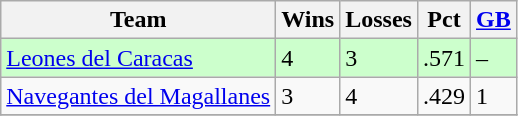<table class="wikitable">
<tr>
<th>Team</th>
<th>Wins</th>
<th>Losses</th>
<th>Pct</th>
<th><a href='#'>GB</a></th>
</tr>
<tr style="background:#ccffcc;">
<td><a href='#'>Leones del Caracas</a></td>
<td>4</td>
<td>3</td>
<td>.571</td>
<td>–</td>
</tr>
<tr>
<td><a href='#'>Navegantes del Magallanes</a></td>
<td>3</td>
<td>4</td>
<td>.429</td>
<td>1</td>
</tr>
<tr>
</tr>
</table>
